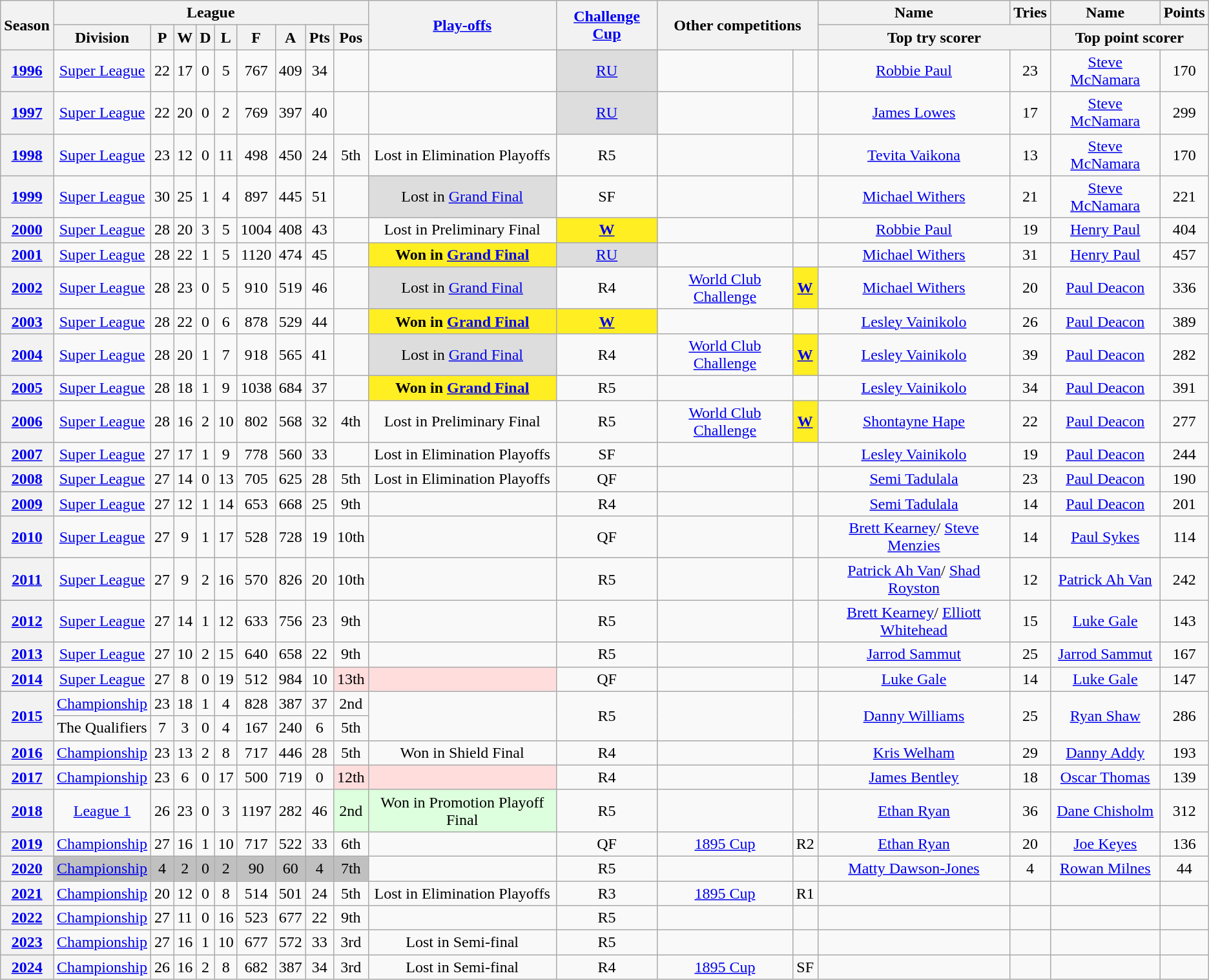<table class="wikitable" style="text-align: center">
<tr>
<th rowspan="2" scope="col">Season</th>
<th colspan="9" scope="col">League</th>
<th rowspan="2" scope="col"><a href='#'>Play-offs</a></th>
<th rowspan="2" scope="col"><a href='#'>Challenge Cup</a></th>
<th colspan="2" rowspan="2" scope="col">Other competitions</th>
<th scope="col">Name</th>
<th scope="col">Tries</th>
<th scope="col">Name</th>
<th scope="col">Points</th>
</tr>
<tr>
<th scope="col">Division</th>
<th scope="col">P</th>
<th scope="col">W</th>
<th scope="col">D</th>
<th scope="col">L</th>
<th scope="col">F</th>
<th scope="col">A</th>
<th scope="col">Pts</th>
<th scope="col">Pos</th>
<th colspan="2" scope="col">Top try scorer</th>
<th colspan="2" scope="col">Top point scorer</th>
</tr>
<tr>
<th scope="row"><a href='#'>1996</a></th>
<td><a href='#'>Super League</a></td>
<td>22</td>
<td>17</td>
<td>0</td>
<td>5</td>
<td>767</td>
<td>409</td>
<td>34</td>
<td></td>
<td></td>
<td style="background-color:#DDD"><a href='#'>RU</a></td>
<td></td>
<td></td>
<td> <a href='#'>Robbie Paul</a></td>
<td>23</td>
<td> <a href='#'>Steve McNamara</a></td>
<td>170</td>
</tr>
<tr>
<th scope="row"><a href='#'>1997</a></th>
<td><a href='#'>Super League</a></td>
<td>22</td>
<td>20</td>
<td>0</td>
<td>2</td>
<td>769</td>
<td>397</td>
<td>40</td>
<td></td>
<td></td>
<td style="background-color:#DDD"><a href='#'>RU</a></td>
<td></td>
<td></td>
<td> <a href='#'>James Lowes</a></td>
<td>17</td>
<td> <a href='#'>Steve McNamara</a></td>
<td>299</td>
</tr>
<tr>
<th scope="row"><a href='#'>1998</a></th>
<td><a href='#'>Super League</a></td>
<td>23</td>
<td>12</td>
<td>0</td>
<td>11</td>
<td>498</td>
<td>450</td>
<td>24</td>
<td>5th</td>
<td>Lost in Elimination Playoffs</td>
<td>R5</td>
<td></td>
<td></td>
<td> <a href='#'>Tevita Vaikona</a></td>
<td>13</td>
<td> <a href='#'>Steve McNamara</a></td>
<td>170</td>
</tr>
<tr>
<th scope="row"><a href='#'>1999</a></th>
<td><a href='#'>Super League</a></td>
<td>30</td>
<td>25</td>
<td>1</td>
<td>4</td>
<td>897</td>
<td>445</td>
<td>51</td>
<td></td>
<td style="background-color:#DDD">Lost in <a href='#'>Grand Final</a></td>
<td>SF</td>
<td></td>
<td></td>
<td> <a href='#'>Michael Withers</a></td>
<td>21</td>
<td> <a href='#'>Steve McNamara</a></td>
<td>221</td>
</tr>
<tr>
<th scope="row"><a href='#'>2000</a></th>
<td><a href='#'>Super League</a></td>
<td>28</td>
<td>20</td>
<td>3</td>
<td>5</td>
<td>1004</td>
<td>408</td>
<td>43</td>
<td></td>
<td>Lost in Preliminary Final</td>
<td style="background-color:#FE2"><strong> <a href='#'>W</a></strong></td>
<td></td>
<td></td>
<td> <a href='#'>Robbie Paul</a></td>
<td>19</td>
<td> <a href='#'>Henry Paul</a></td>
<td>404</td>
</tr>
<tr>
<th scope="row"><a href='#'>2001</a></th>
<td><a href='#'>Super League</a></td>
<td>28</td>
<td>22</td>
<td>1</td>
<td>5</td>
<td>1120</td>
<td>474</td>
<td>45</td>
<td></td>
<td style="background-color:#FE2"><strong> Won in <a href='#'>Grand Final</a></strong></td>
<td style="background-color:#DDD"><a href='#'>RU</a></td>
<td></td>
<td></td>
<td> <a href='#'>Michael Withers</a></td>
<td>31</td>
<td> <a href='#'>Henry Paul</a></td>
<td>457</td>
</tr>
<tr>
<th scope="row"><a href='#'>2002</a></th>
<td><a href='#'>Super League</a></td>
<td>28</td>
<td>23</td>
<td>0</td>
<td>5</td>
<td>910</td>
<td>519</td>
<td>46</td>
<td></td>
<td style="background-color:#DDD">Lost in <a href='#'>Grand Final</a></td>
<td>R4</td>
<td><a href='#'>World Club Challenge</a></td>
<td style="background-color:#FE2"><strong> <a href='#'>W</a></strong></td>
<td> <a href='#'>Michael Withers</a></td>
<td>20</td>
<td> <a href='#'>Paul Deacon</a></td>
<td>336</td>
</tr>
<tr>
<th scope="row"><a href='#'>2003</a></th>
<td><a href='#'>Super League</a></td>
<td>28</td>
<td>22</td>
<td>0</td>
<td>6</td>
<td>878</td>
<td>529</td>
<td>44</td>
<td></td>
<td style="background-color:#FE2"><strong> Won in <a href='#'>Grand Final</a></strong></td>
<td style="background-color:#FE2"><strong> <a href='#'>W</a></strong></td>
<td></td>
<td></td>
<td> <a href='#'>Lesley Vainikolo</a></td>
<td>26</td>
<td> <a href='#'>Paul Deacon</a></td>
<td>389</td>
</tr>
<tr>
<th scope="row"><a href='#'>2004</a></th>
<td><a href='#'>Super League</a></td>
<td>28</td>
<td>20</td>
<td>1</td>
<td>7</td>
<td>918</td>
<td>565</td>
<td>41</td>
<td></td>
<td style="background-color:#DDD">Lost in <a href='#'>Grand Final</a></td>
<td>R4</td>
<td><a href='#'>World Club Challenge</a></td>
<td style="background-color:#FE2"><strong> <a href='#'>W</a></strong></td>
<td> <a href='#'>Lesley Vainikolo</a></td>
<td>39</td>
<td> <a href='#'>Paul Deacon</a></td>
<td>282</td>
</tr>
<tr>
<th scope="row"><a href='#'>2005</a></th>
<td><a href='#'>Super League</a></td>
<td>28</td>
<td>18</td>
<td>1</td>
<td>9</td>
<td>1038</td>
<td>684</td>
<td>37</td>
<td></td>
<td style="background-color:#FE2"><strong> Won in <a href='#'>Grand Final</a></strong></td>
<td>R5</td>
<td></td>
<td></td>
<td> <a href='#'>Lesley Vainikolo</a></td>
<td>34</td>
<td> <a href='#'>Paul Deacon</a></td>
<td>391</td>
</tr>
<tr>
<th scope="row"><a href='#'>2006</a></th>
<td><a href='#'>Super League</a></td>
<td>28</td>
<td>16</td>
<td>2</td>
<td>10</td>
<td>802</td>
<td>568</td>
<td>32</td>
<td>4th</td>
<td>Lost in Preliminary Final</td>
<td>R5</td>
<td><a href='#'>World Club Challenge</a></td>
<td style="background-color:#FE2"><strong> <a href='#'>W</a></strong></td>
<td> <a href='#'>Shontayne Hape</a></td>
<td>22</td>
<td> <a href='#'>Paul Deacon</a></td>
<td>277</td>
</tr>
<tr>
<th scope="row"><a href='#'>2007</a></th>
<td><a href='#'>Super League</a></td>
<td>27</td>
<td>17</td>
<td>1</td>
<td>9</td>
<td>778</td>
<td>560</td>
<td>33</td>
<td></td>
<td>Lost in Elimination Playoffs</td>
<td>SF</td>
<td></td>
<td></td>
<td> <a href='#'>Lesley Vainikolo</a></td>
<td>19</td>
<td> <a href='#'>Paul Deacon</a></td>
<td>244</td>
</tr>
<tr>
<th scope="row"><a href='#'>2008</a></th>
<td><a href='#'>Super League</a></td>
<td>27</td>
<td>14</td>
<td>0</td>
<td>13</td>
<td>705</td>
<td>625</td>
<td>28</td>
<td>5th</td>
<td>Lost in Elimination Playoffs</td>
<td>QF</td>
<td></td>
<td></td>
<td> <a href='#'>Semi Tadulala</a></td>
<td>23</td>
<td> <a href='#'>Paul Deacon</a></td>
<td>190</td>
</tr>
<tr>
<th scope="row"><a href='#'>2009</a></th>
<td><a href='#'>Super League</a></td>
<td>27</td>
<td>12</td>
<td>1</td>
<td>14</td>
<td>653</td>
<td>668</td>
<td>25</td>
<td>9th</td>
<td></td>
<td>R4</td>
<td></td>
<td></td>
<td> <a href='#'>Semi Tadulala</a></td>
<td>14</td>
<td> <a href='#'>Paul Deacon</a></td>
<td>201</td>
</tr>
<tr>
<th scope="row"><a href='#'>2010</a></th>
<td><a href='#'>Super League</a></td>
<td>27</td>
<td>9</td>
<td>1</td>
<td>17</td>
<td>528</td>
<td>728</td>
<td>19</td>
<td>10th</td>
<td></td>
<td>QF</td>
<td></td>
<td></td>
<td> <a href='#'>Brett Kearney</a>/ <a href='#'>Steve Menzies</a></td>
<td>14</td>
<td> <a href='#'>Paul Sykes</a></td>
<td>114</td>
</tr>
<tr>
<th scope="row"><a href='#'>2011</a></th>
<td><a href='#'>Super League</a></td>
<td>27</td>
<td>9</td>
<td>2</td>
<td>16</td>
<td>570</td>
<td>826</td>
<td>20</td>
<td>10th</td>
<td></td>
<td>R5</td>
<td></td>
<td></td>
<td> <a href='#'>Patrick Ah Van</a>/ <a href='#'>Shad Royston</a></td>
<td>12</td>
<td> <a href='#'>Patrick Ah Van</a></td>
<td>242</td>
</tr>
<tr>
<th scope="row"><a href='#'>2012</a></th>
<td><a href='#'>Super League</a></td>
<td>27</td>
<td>14</td>
<td>1</td>
<td>12</td>
<td>633</td>
<td>756</td>
<td>23</td>
<td>9th</td>
<td></td>
<td>R5</td>
<td></td>
<td></td>
<td> <a href='#'>Brett Kearney</a>/ <a href='#'>Elliott Whitehead</a></td>
<td>15</td>
<td> <a href='#'>Luke Gale</a></td>
<td>143</td>
</tr>
<tr>
<th scope="row"><a href='#'>2013</a></th>
<td><a href='#'>Super League</a></td>
<td>27</td>
<td>10</td>
<td>2</td>
<td>15</td>
<td>640</td>
<td>658</td>
<td>22</td>
<td>9th</td>
<td></td>
<td>R5</td>
<td></td>
<td></td>
<td> <a href='#'>Jarrod Sammut</a></td>
<td>25</td>
<td> <a href='#'>Jarrod Sammut</a></td>
<td>167</td>
</tr>
<tr>
<th scope="row"><a href='#'>2014</a></th>
<td><a href='#'>Super League</a></td>
<td>27</td>
<td>8</td>
<td>0</td>
<td>19</td>
<td>512</td>
<td>984</td>
<td>10</td>
<td style="background:#ffdddd;">13th</td>
<td style="background:#ffdddd;"></td>
<td>QF</td>
<td></td>
<td></td>
<td> <a href='#'>Luke Gale</a></td>
<td>14</td>
<td> <a href='#'>Luke Gale</a></td>
<td>147</td>
</tr>
<tr>
<th scope="row" rowspan="2"><a href='#'>2015</a></th>
<td><a href='#'>Championship</a></td>
<td>23</td>
<td>18</td>
<td>1</td>
<td>4</td>
<td>828</td>
<td>387</td>
<td>37</td>
<td>2nd</td>
<td rowspan="2"></td>
<td rowspan="2">R5</td>
<td rowspan="2"></td>
<td rowspan="2"></td>
<td rowspan="2"> <a href='#'>Danny Williams</a></td>
<td rowspan="2">25</td>
<td rowspan="2"> <a href='#'>Ryan Shaw</a></td>
<td rowspan="2">286</td>
</tr>
<tr>
<td>The Qualifiers</td>
<td>7</td>
<td>3</td>
<td>0</td>
<td>4</td>
<td>167</td>
<td>240</td>
<td>6</td>
<td>5th</td>
</tr>
<tr>
<th scope="row"><a href='#'>2016</a></th>
<td><a href='#'>Championship</a></td>
<td>23</td>
<td>13</td>
<td>2</td>
<td>8</td>
<td>717</td>
<td>446</td>
<td>28</td>
<td>5th</td>
<td>Won in Shield Final</td>
<td>R4</td>
<td></td>
<td></td>
<td> <a href='#'>Kris Welham</a></td>
<td>29</td>
<td> <a href='#'>Danny Addy</a></td>
<td>193</td>
</tr>
<tr>
<th scope="row"><a href='#'>2017</a></th>
<td><a href='#'>Championship</a></td>
<td>23</td>
<td>6</td>
<td>0</td>
<td>17</td>
<td>500</td>
<td>719</td>
<td>0</td>
<td style="background:#ffdddd;">12th</td>
<td style="background:#ffdddd;"></td>
<td>R4</td>
<td></td>
<td></td>
<td> <a href='#'>James Bentley</a></td>
<td>18</td>
<td> <a href='#'>Oscar Thomas</a></td>
<td>139</td>
</tr>
<tr>
<th scope="row"><a href='#'>2018</a></th>
<td><a href='#'>League 1</a></td>
<td>26</td>
<td>23</td>
<td>0</td>
<td>3</td>
<td>1197</td>
<td>282</td>
<td>46</td>
<td style="background:#ddffdd;">2nd</td>
<td style="background:#ddffdd;">Won in Promotion Playoff Final</td>
<td>R5</td>
<td></td>
<td></td>
<td> <a href='#'>Ethan Ryan</a></td>
<td>36</td>
<td> <a href='#'>Dane Chisholm</a></td>
<td>312</td>
</tr>
<tr>
<th scope="row"><a href='#'>2019</a></th>
<td><a href='#'>Championship</a></td>
<td>27</td>
<td>16</td>
<td>1</td>
<td>10</td>
<td>717</td>
<td>522</td>
<td>33</td>
<td>6th</td>
<td></td>
<td>QF</td>
<td><a href='#'>1895 Cup</a></td>
<td>R2</td>
<td> <a href='#'>Ethan Ryan</a></td>
<td>20</td>
<td> <a href='#'>Joe Keyes</a></td>
<td>136</td>
</tr>
<tr>
<th scope="row"><a href='#'>2020</a></th>
<td style="background:#C0C0C0;"><a href='#'>Championship</a></td>
<td style="background:#C0C0C0;">4</td>
<td style="background:#C0C0C0;">2</td>
<td style="background:#C0C0C0;">0</td>
<td style="background:#C0C0C0;">2</td>
<td style="background:#C0C0C0;">90</td>
<td style="background:#C0C0C0;">60</td>
<td style="background:#C0C0C0;">4</td>
<td style="background:#C0C0C0;">7th</td>
<td></td>
<td>R5</td>
<td></td>
<td></td>
<td> <a href='#'>Matty Dawson-Jones</a></td>
<td>4</td>
<td> <a href='#'>Rowan Milnes</a></td>
<td>44</td>
</tr>
<tr>
<th scope="row"><a href='#'>2021</a></th>
<td><a href='#'>Championship</a></td>
<td>20</td>
<td>12</td>
<td>0</td>
<td>8</td>
<td>514</td>
<td>501</td>
<td>24</td>
<td>5th</td>
<td>Lost in Elimination Playoffs</td>
<td>R3</td>
<td><a href='#'>1895 Cup</a></td>
<td>R1</td>
<td></td>
<td></td>
<td></td>
<td></td>
</tr>
<tr>
<th scope="row"><a href='#'>2022</a></th>
<td><a href='#'>Championship</a></td>
<td>27</td>
<td>11</td>
<td>0</td>
<td>16</td>
<td>523</td>
<td>677</td>
<td>22</td>
<td>9th</td>
<td></td>
<td>R5</td>
<td></td>
<td></td>
<td></td>
<td></td>
<td></td>
<td></td>
</tr>
<tr>
<th scope="row"><a href='#'>2023</a></th>
<td><a href='#'>Championship</a></td>
<td>27</td>
<td>16</td>
<td>1</td>
<td>10</td>
<td>677</td>
<td>572</td>
<td>33</td>
<td>3rd</td>
<td>Lost in Semi-final</td>
<td>R5</td>
<td></td>
<td></td>
<td></td>
<td></td>
<td></td>
<td></td>
</tr>
<tr>
<th scope="row"><a href='#'>2024</a></th>
<td><a href='#'>Championship</a></td>
<td>26</td>
<td>16</td>
<td>2</td>
<td>8</td>
<td>682</td>
<td>387</td>
<td>34</td>
<td>3rd</td>
<td>Lost in Semi-final</td>
<td>R4</td>
<td><a href='#'>1895 Cup</a></td>
<td>SF</td>
<td></td>
<td></td>
<td></td>
<td></td>
</tr>
</table>
